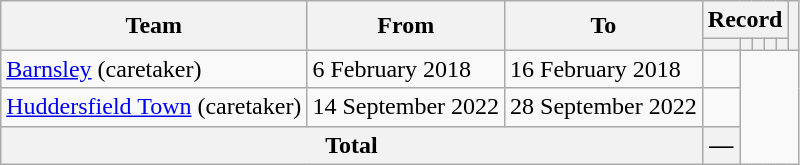<table class=wikitable style="text-align: center">
<tr>
<th rowspan=2>Team</th>
<th rowspan=2>From</th>
<th rowspan=2>To</th>
<th colspan=5>Record</th>
<th rowspan=2></th>
</tr>
<tr>
<th></th>
<th></th>
<th></th>
<th></th>
<th></th>
</tr>
<tr>
<td align=left><a href='#'>Barnsley</a> (caretaker)</td>
<td align=left>6 February 2018</td>
<td align=left>16 February 2018<br></td>
<td></td>
</tr>
<tr>
<td align=left><a href='#'>Huddersfield Town</a> (caretaker)</td>
<td align=left>14 September 2022</td>
<td align=left>28 September 2022<br></td>
<td></td>
</tr>
<tr>
<th colspan=3>Total<br></th>
<th>—</th>
</tr>
</table>
